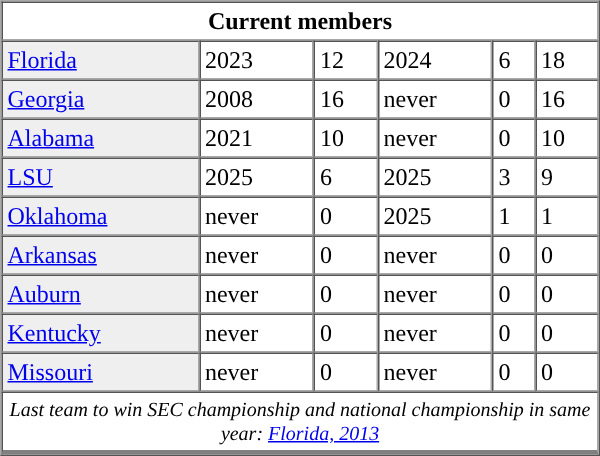<table border="1" cellpadding="3" cellspacing="0" align="right" width="400px">
<tr>
</tr>
<tr>
<td colspan=6 align="center"><strong>Current members</strong></td>
</tr>
<tr>
<td bgcolor="#efefef"><a href='#'>Florida</a></td>
<td>2023</td>
<td>12</td>
<td>2024</td>
<td>6</td>
<td>18</td>
</tr>
<tr>
<td bgcolor="#efefef"><a href='#'>Georgia</a></td>
<td>2008</td>
<td>16</td>
<td>never</td>
<td>0</td>
<td>16</td>
</tr>
<tr>
<td bgcolor="#efefef"><a href='#'>Alabama</a></td>
<td>2021</td>
<td>10</td>
<td>never</td>
<td>0</td>
<td>10</td>
</tr>
<tr>
<td bgcolor="#efefef"><a href='#'>LSU</a></td>
<td>2025</td>
<td>6</td>
<td>2025</td>
<td>3</td>
<td>9</td>
</tr>
<tr>
<td bgcolor="#efefef"><a href='#'>Oklahoma</a></td>
<td>never</td>
<td>0</td>
<td>2025</td>
<td>1</td>
<td>1</td>
</tr>
<tr>
<td bgcolor="#efefef"><a href='#'>Arkansas</a></td>
<td>never</td>
<td>0</td>
<td>never</td>
<td>0</td>
<td>0</td>
</tr>
<tr>
<td bgcolor="#efefef"><a href='#'>Auburn</a></td>
<td>never</td>
<td>0</td>
<td>never</td>
<td>0</td>
<td>0</td>
</tr>
<tr>
<td bgcolor="#efefef"><a href='#'>Kentucky</a></td>
<td>never</td>
<td>0</td>
<td>never</td>
<td>0</td>
<td>0</td>
</tr>
<tr>
<td bgcolor="#efefef"><a href='#'>Missouri</a></td>
<td>never</td>
<td>0</td>
<td>never</td>
<td>0</td>
<td>0</td>
</tr>
<tr>
<td align="center" colspan=6 style="border-bottom:3px solid gray; font-size:smaller"><em>Last team to win SEC championship and national championship in same year: <a href='#'>Florida, 2013</a> </em></td>
</tr>
</table>
